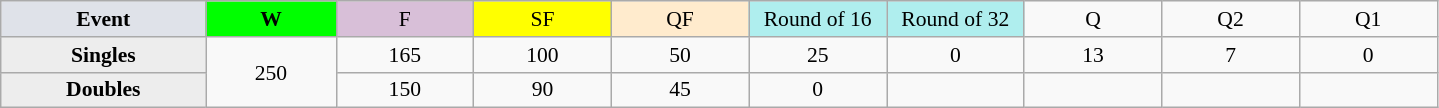<table class=wikitable style=font-size:90%;text-align:center>
<tr>
<td style="width:130px; background:#dfe2e9;"><strong>Event</strong></td>
<td style="width:80px; background:lime;"><strong>W</strong></td>
<td style="width:85px; background:thistle;">F</td>
<td style="width:85px; background:#ff0;">SF</td>
<td style="width:85px; background:#ffebcd;">QF</td>
<td style="width:85px; background:#afeeee;">Round of 16</td>
<td style="width:85px; background:#afeeee;">Round of 32</td>
<td width=85>Q</td>
<td width=85>Q2</td>
<td width=85>Q1</td>
</tr>
<tr>
<th style="background:#ededed;">Singles</th>
<td rowspan=2>250</td>
<td>165</td>
<td>100</td>
<td>50</td>
<td>25</td>
<td>0</td>
<td>13</td>
<td>7</td>
<td>0</td>
</tr>
<tr>
<th style="background:#ededed;">Doubles</th>
<td>150</td>
<td>90</td>
<td>45</td>
<td>0</td>
<td></td>
<td></td>
<td></td>
<td></td>
</tr>
</table>
